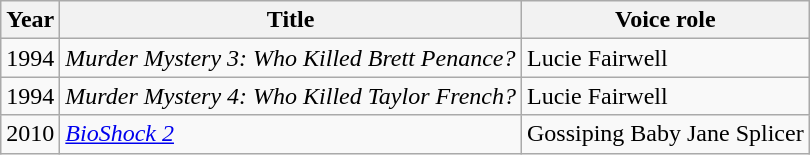<table class="wikitable sortable">
<tr>
<th>Year</th>
<th>Title</th>
<th>Voice role</th>
</tr>
<tr>
<td>1994</td>
<td><em>Murder Mystery 3: Who Killed Brett Penance?</em></td>
<td>Lucie Fairwell</td>
</tr>
<tr>
<td>1994</td>
<td><em>Murder Mystery 4: Who Killed Taylor French?</em></td>
<td>Lucie Fairwell</td>
</tr>
<tr>
<td>2010</td>
<td><em><a href='#'>BioShock 2</a></em></td>
<td>Gossiping Baby Jane Splicer</td>
</tr>
</table>
